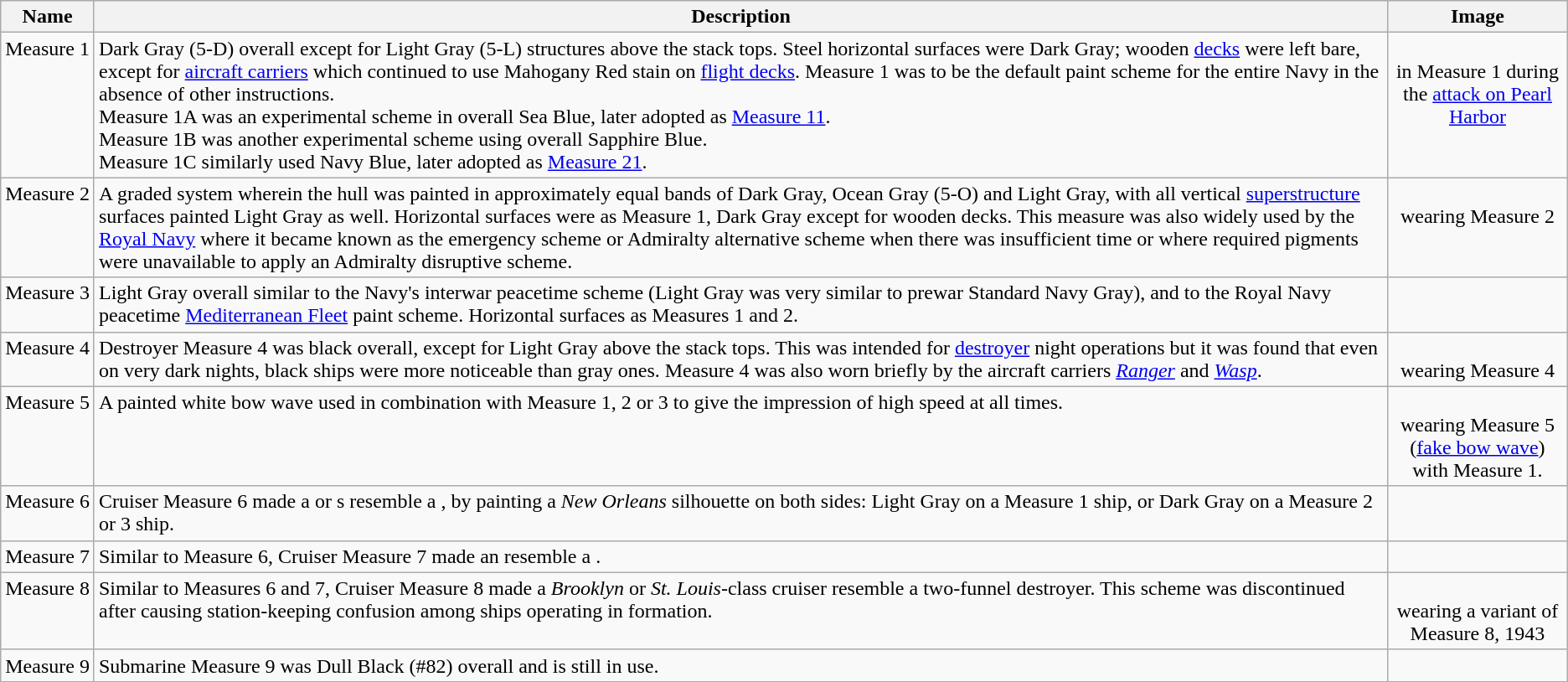<table class="wikitable">
<tr>
<th>Name</th>
<th>Description</th>
<th>Image</th>
</tr>
<tr id="Measure 1" style="vertical-align:top;">
<td>Measure 1</td>
<td>Dark Gray (5-D) overall except for Light Gray (5-L) structures above the stack tops. Steel horizontal surfaces were Dark Gray; wooden <a href='#'>decks</a> were left bare, except for <a href='#'>aircraft carriers</a> which continued to use Mahogany Red stain on <a href='#'>flight decks</a>.  Measure 1 was to be the default paint scheme for the entire Navy in the absence of other instructions.<br>Measure 1A was an experimental scheme in overall Sea Blue, later adopted as <a href='#'>Measure 11</a>.<br>Measure 1B was another experimental scheme using overall Sapphire Blue.<br>Measure 1C similarly used Navy Blue, later adopted as <a href='#'>Measure 21</a>.</td>
<td align=center><br> in Measure 1 during the <a href='#'>attack on Pearl Harbor</a></td>
</tr>
<tr id="Measure 2" style="vertical-align:top;">
<td>Measure 2</td>
<td>A graded system wherein the hull was painted in approximately equal bands of Dark Gray, Ocean Gray (5-O) and Light Gray, with all vertical <a href='#'>superstructure</a> surfaces painted Light Gray as well. Horizontal surfaces were as Measure 1, Dark Gray except for wooden decks. This measure was also widely used by the <a href='#'>Royal Navy</a> where it became known as the emergency scheme or Admiralty alternative scheme when there was insufficient time or where required pigments were unavailable to apply an Admiralty disruptive scheme.</td>
<td align=center><br> wearing Measure 2</td>
</tr>
<tr id="Measure 3" style="vertical-align:top;">
<td>Measure 3</td>
<td>Light Gray overall similar to the Navy's interwar peacetime scheme (Light Gray was very similar to prewar Standard Navy Gray), and to the Royal Navy peacetime <a href='#'>Mediterranean Fleet</a> paint scheme. Horizontal surfaces as Measures 1 and 2.</td>
<td align=center></td>
</tr>
<tr id="Measure 4" style="vertical-align:top;">
<td>Measure 4</td>
<td>Destroyer Measure 4 was black overall, except for Light Gray above the stack tops. This was intended for <a href='#'>destroyer</a> night operations but it was found that even on very dark nights, black ships were more noticeable than gray ones. Measure 4 was also worn briefly by the aircraft carriers <a href='#'><em>Ranger</em></a> and <a href='#'><em>Wasp</em></a>.</td>
<td align=center><br> wearing Measure 4</td>
</tr>
<tr id="Measure 5" style="vertical-align:top;">
<td>Measure 5</td>
<td>A painted white bow wave used in combination with Measure 1, 2 or 3 to give the impression of high speed at all times.</td>
<td align=center><br> wearing Measure 5 (<a href='#'>fake bow wave</a>) with Measure 1.</td>
</tr>
<tr id="Measure 6" style="vertical-align:top;">
<td>Measure 6</td>
<td>Cruiser Measure 6 made a  or s resemble a , by painting a <em>New Orleans</em> silhouette on both sides: Light Gray on a Measure 1 ship, or Dark Gray on a Measure 2 or 3 ship.</td>
<td></td>
</tr>
<tr id="Measure 7" style="vertical-align:top;">
<td>Measure 7</td>
<td>Similar to Measure 6, Cruiser Measure 7 made an  resemble a .</td>
<td></td>
</tr>
<tr id="Measure 8" style="vertical-align:top;">
<td>Measure 8</td>
<td>Similar to Measures 6 and 7, Cruiser Measure 8 made a <em>Brooklyn</em> or <em>St. Louis</em>-class cruiser resemble a two-funnel destroyer. This scheme was discontinued after causing station-keeping confusion among ships operating in formation.</td>
<td align=center><br> wearing a variant of Measure 8, 1943</td>
</tr>
<tr id="Measure 9" style="vertical-align:top;">
<td>Measure 9</td>
<td>Submarine Measure 9 was Dull Black (#82) overall and is still in use.</td>
<td></td>
</tr>
</table>
